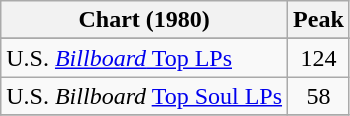<table class="wikitable">
<tr>
<th>Chart (1980)</th>
<th>Peak<br></th>
</tr>
<tr>
</tr>
<tr>
<td>U.S. <a href='#'><em>Billboard</em> Top LPs</a></td>
<td align="center">124</td>
</tr>
<tr>
<td>U.S. <em>Billboard</em> <a href='#'>Top Soul LPs</a></td>
<td align="center">58</td>
</tr>
<tr>
</tr>
</table>
